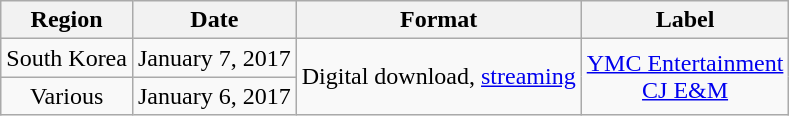<table class="wikitable">
<tr>
<th>Region</th>
<th>Date</th>
<th>Format</th>
<th>Label</th>
</tr>
<tr>
<td style="text-align:center;">South Korea</td>
<td style="text-align:center;">January 7, 2017</td>
<td style="text-align:center;" rowspan="2">Digital download, <a href='#'>streaming</a></td>
<td style="text-align:center;" rowspan="2"><a href='#'>YMC Entertainment</a><br><a href='#'>CJ E&M</a></td>
</tr>
<tr>
<td style="text-align:center;">Various</td>
<td style="text-align:center;">January 6, 2017</td>
</tr>
</table>
